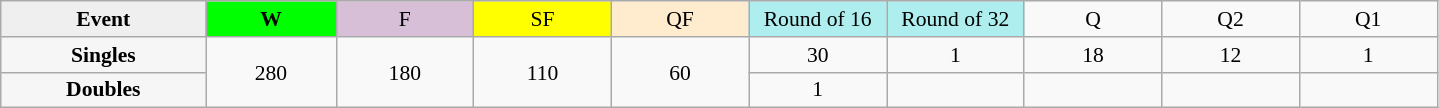<table class=wikitable style=font-size:90%;text-align:center>
<tr>
<td style="width:130px; background:#efefef;"><strong>Event</strong></td>
<td style="width:80px; background:lime;"><strong>W</strong></td>
<td style="width:85px; background:thistle;">F</td>
<td style="width:85px; background:#ff0;">SF</td>
<td style="width:85px; background:#ffebcd;">QF</td>
<td style="width:85px; background:#afeeee;">Round of 16</td>
<td style="width:85px; background:#afeeee;">Round of 32</td>
<td width=85>Q</td>
<td width=85>Q2</td>
<td width=85>Q1</td>
</tr>
<tr>
<th style="background:#f6f6f6;">Singles</th>
<td rowspan=2>280</td>
<td rowspan=2>180</td>
<td rowspan=2>110</td>
<td rowspan=2>60</td>
<td>30</td>
<td>1</td>
<td>18</td>
<td>12</td>
<td>1</td>
</tr>
<tr>
<th style="background:#f6f6f6;">Doubles</th>
<td>1</td>
<td></td>
<td></td>
<td></td>
<td></td>
</tr>
</table>
